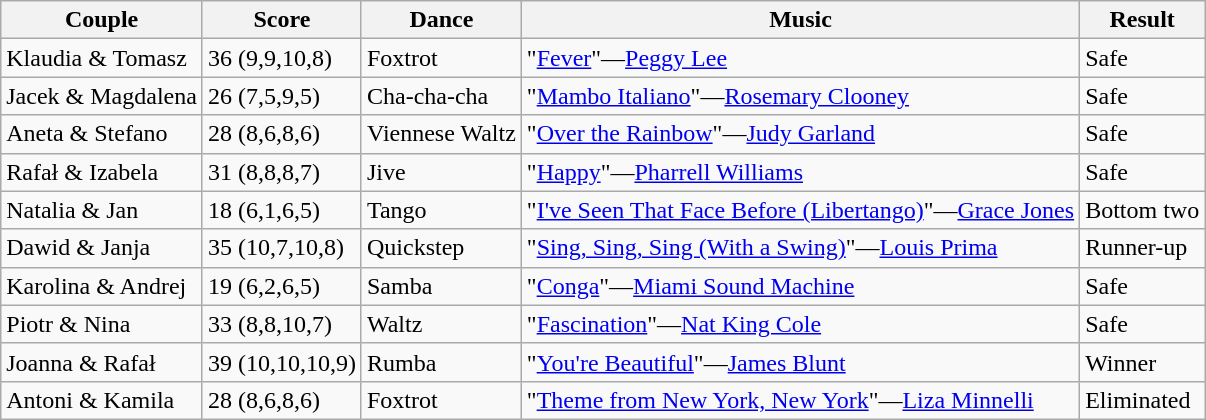<table class="wikitable">
<tr>
<th>Couple</th>
<th>Score</th>
<th>Dance</th>
<th>Music</th>
<th>Result</th>
</tr>
<tr>
<td>Klaudia & Tomasz</td>
<td>36 (9,9,10,8)</td>
<td>Foxtrot</td>
<td>"<a href='#'>Fever</a>"—<a href='#'>Peggy Lee</a></td>
<td>Safe</td>
</tr>
<tr>
<td>Jacek & Magdalena</td>
<td>26 (7,5,9,5)</td>
<td>Cha-cha-cha</td>
<td>"<a href='#'>Mambo Italiano</a>"—<a href='#'>Rosemary Clooney</a></td>
<td>Safe</td>
</tr>
<tr>
<td>Aneta & Stefano</td>
<td>28 (8,6,8,6)</td>
<td>Viennese Waltz</td>
<td>"<a href='#'>Over the Rainbow</a>"—<a href='#'>Judy Garland</a></td>
<td>Safe</td>
</tr>
<tr>
<td>Rafał & Izabela</td>
<td>31 (8,8,8,7)</td>
<td>Jive</td>
<td>"<a href='#'>Happy</a>"—<a href='#'>Pharrell Williams</a></td>
<td>Safe</td>
</tr>
<tr>
<td>Natalia & Jan</td>
<td>18 (6,1,6,5)</td>
<td>Tango</td>
<td>"<a href='#'>I've Seen That Face Before (Libertango)</a>"—<a href='#'>Grace Jones</a></td>
<td>Bottom two</td>
</tr>
<tr>
<td>Dawid & Janja</td>
<td>35 (10,7,10,8)</td>
<td>Quickstep</td>
<td>"<a href='#'>Sing, Sing, Sing (With a Swing)</a>"—<a href='#'>Louis Prima</a></td>
<td>Runner-up</td>
</tr>
<tr>
<td>Karolina & Andrej</td>
<td>19 (6,2,6,5)</td>
<td>Samba</td>
<td>"<a href='#'>Conga</a>"—<a href='#'>Miami Sound Machine</a></td>
<td>Safe</td>
</tr>
<tr>
<td>Piotr & Nina</td>
<td>33 (8,8,10,7)</td>
<td>Waltz</td>
<td>"<a href='#'>Fascination</a>"—<a href='#'>Nat King Cole</a></td>
<td>Safe</td>
</tr>
<tr>
<td>Joanna & Rafał</td>
<td>39 (10,10,10,9)</td>
<td>Rumba</td>
<td>"<a href='#'>You're Beautiful</a>"—<a href='#'>James Blunt</a></td>
<td>Winner</td>
</tr>
<tr>
<td>Antoni & Kamila</td>
<td>28 (8,6,8,6)</td>
<td>Foxtrot</td>
<td>"<a href='#'>Theme from New York, New York</a>"—<a href='#'>Liza Minnelli</a></td>
<td>Eliminated</td>
</tr>
</table>
